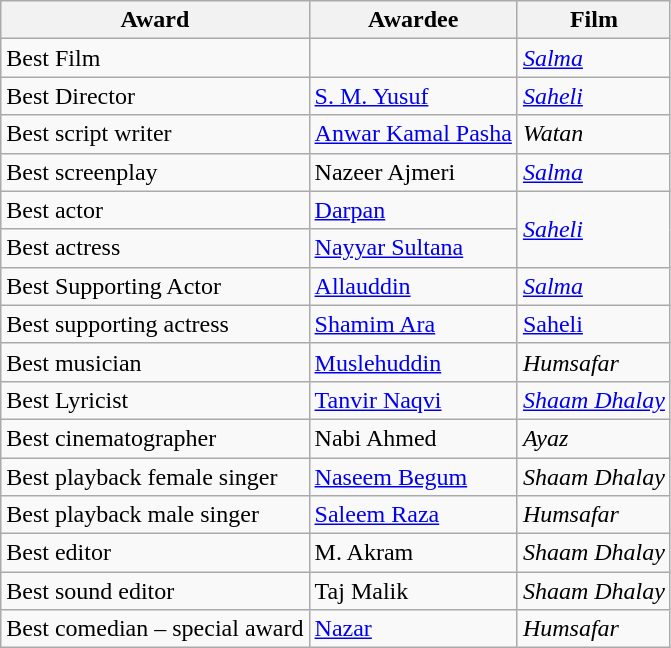<table class="wikitable">
<tr>
<th>Award</th>
<th>Awardee</th>
<th>Film</th>
</tr>
<tr>
<td>Best Film</td>
<td></td>
<td><em><a href='#'>Salma</a></em></td>
</tr>
<tr>
<td>Best Director</td>
<td><a href='#'>S. M. Yusuf</a></td>
<td><em><a href='#'>Saheli</a></em></td>
</tr>
<tr>
<td>Best script writer</td>
<td><a href='#'>Anwar Kamal Pasha</a></td>
<td><em>Watan</em></td>
</tr>
<tr>
<td>Best screenplay</td>
<td>Nazeer Ajmeri</td>
<td><em><a href='#'>Salma</a></em></td>
</tr>
<tr>
<td>Best actor</td>
<td><a href='#'>Darpan</a></td>
<td Rowspan="2"><em><a href='#'>Saheli</a></em></td>
</tr>
<tr>
<td>Best actress</td>
<td><a href='#'>Nayyar Sultana</a></td>
</tr>
<tr>
<td>Best Supporting Actor</td>
<td><a href='#'>Allauddin</a></td>
<td><em><a href='#'>Salma</a></em></td>
</tr>
<tr>
<td>Best supporting actress</td>
<td><a href='#'>Shamim Ara</a></td>
<td><a href='#'>Saheli</a></td>
</tr>
<tr>
<td>Best musician</td>
<td><a href='#'>Muslehuddin</a></td>
<td><em>Humsafar</em></td>
</tr>
<tr>
<td>Best Lyricist</td>
<td><a href='#'>Tanvir Naqvi</a></td>
<td><em><a href='#'>Shaam Dhalay</a></em></td>
</tr>
<tr>
<td>Best cinematographer</td>
<td>Nabi Ahmed</td>
<td><em>Ayaz</em></td>
</tr>
<tr>
<td>Best playback female singer</td>
<td><a href='#'>Naseem Begum</a></td>
<td><em>Shaam Dhalay</em></td>
</tr>
<tr>
<td>Best playback male singer</td>
<td><a href='#'>Saleem Raza</a></td>
<td><em>Humsafar</em></td>
</tr>
<tr>
<td>Best editor</td>
<td>M. Akram</td>
<td><em>Shaam Dhalay</em></td>
</tr>
<tr>
<td>Best sound editor</td>
<td>Taj Malik</td>
<td><em>Shaam Dhalay</em></td>
</tr>
<tr>
<td>Best comedian – special award</td>
<td><a href='#'>Nazar</a></td>
<td><em>Humsafar</em></td>
</tr>
</table>
